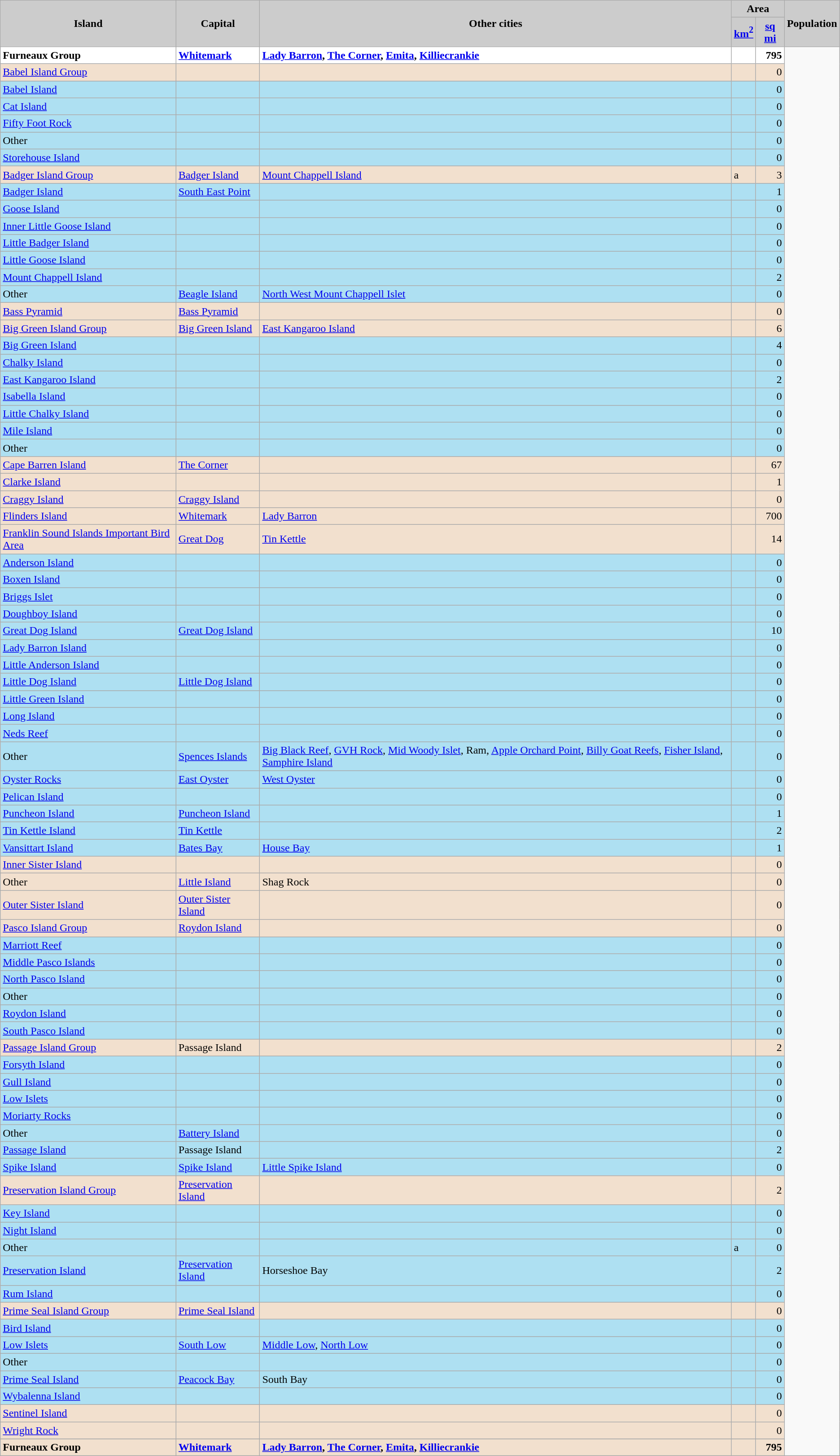<table class="wikitable sortable">
<tr>
<th style="background: #CCC;" rowspan=2 class="unsortable">Island</th>
<th style="background: #CCC;" rowspan=2 class="unsortable">Capital</th>
<th style="background: #CCC;" rowspan=2 class="unsortable">Other cities</th>
<th style="background: #CCC;" colspan=2 class="unsortable">Area</th>
<th style="background: #CCC;" rowspan=2>Population</th>
</tr>
<tr style="background: #CCC;">
<th style="background: #CCC;"><a href='#'>km<sup>2</sup></a></th>
<th style="background: #CCC;"><a href='#'>sq mi</a></th>
</tr>
<tr style="background:#FFFFFF;">
<td><strong>Furneaux Group</strong></td>
<td><strong><a href='#'>Whitemark</a></strong></td>
<td><strong><a href='#'>Lady Barron</a>, <a href='#'>The Corner</a>, <a href='#'>Emita</a>, <a href='#'>Killiecrankie</a></strong></td>
<td></td>
<td align="right"><strong>795</strong></td>
</tr>
<tr style="background:#F2E0CE;">
<td><a href='#'>Babel Island Group</a></td>
<td></td>
<td></td>
<td></td>
<td align="right">0</td>
</tr>
<tr style="background:#AEE0F2;">
<td><a href='#'>Babel Island</a></td>
<td></td>
<td></td>
<td></td>
<td align="right">0</td>
</tr>
<tr style="background:#AEE0F2;">
<td><a href='#'>Cat Island</a></td>
<td></td>
<td></td>
<td></td>
<td align="right">0</td>
</tr>
<tr style="background:#AEE0F2;">
<td><a href='#'>Fifty Foot Rock</a></td>
<td></td>
<td></td>
<td></td>
<td align="right">0</td>
</tr>
<tr style="background:#AEE0F2;">
<td>Other</td>
<td></td>
<td></td>
<td></td>
<td align="right">0</td>
</tr>
<tr style="background:#AEE0F2;">
<td><a href='#'>Storehouse Island</a></td>
<td></td>
<td></td>
<td></td>
<td align="right">0</td>
</tr>
<tr style="background:#F2E0CE;">
<td><a href='#'>Badger Island Group</a></td>
<td><a href='#'>Badger Island</a></td>
<td><a href='#'>Mount Chappell Island</a></td>
<td>a</td>
<td align="right">3</td>
</tr>
<tr style="background:#AEE0F2;">
<td><a href='#'>Badger Island</a></td>
<td><a href='#'>South East Point</a></td>
<td></td>
<td></td>
<td align="right">1</td>
</tr>
<tr style="background:#AEE0F2;">
<td><a href='#'>Goose Island</a></td>
<td></td>
<td></td>
<td></td>
<td align="right">0</td>
</tr>
<tr style="background:#AEE0F2;">
<td><a href='#'>Inner Little Goose Island</a></td>
<td></td>
<td></td>
<td></td>
<td align="right">0</td>
</tr>
<tr style="background:#AEE0F2;">
<td><a href='#'>Little Badger Island</a></td>
<td></td>
<td></td>
<td></td>
<td align="right">0</td>
</tr>
<tr style="background:#AEE0F2;">
<td><a href='#'>Little Goose Island</a></td>
<td></td>
<td></td>
<td></td>
<td align="right">0</td>
</tr>
<tr style="background:#AEE0F2;">
<td><a href='#'>Mount Chappell Island</a></td>
<td></td>
<td></td>
<td></td>
<td align="right">2</td>
</tr>
<tr style="background:#AEE0F2;">
<td>Other</td>
<td><a href='#'>Beagle Island</a></td>
<td><a href='#'>North West Mount Chappell Islet</a></td>
<td></td>
<td align="right">0</td>
</tr>
<tr style="background:#F2E0CE;">
<td><a href='#'>Bass Pyramid</a></td>
<td><a href='#'>Bass Pyramid</a></td>
<td></td>
<td></td>
<td align="right">0</td>
</tr>
<tr style="background:#F2E0CE;">
<td><a href='#'>Big Green Island Group</a></td>
<td><a href='#'>Big Green Island</a></td>
<td><a href='#'>East Kangaroo Island</a></td>
<td></td>
<td align="right">6</td>
</tr>
<tr style="background:#AEE0F2;">
<td><a href='#'>Big Green Island</a></td>
<td></td>
<td></td>
<td></td>
<td align="right">4</td>
</tr>
<tr style="background:#AEE0F2;">
<td><a href='#'>Chalky Island</a></td>
<td></td>
<td></td>
<td></td>
<td align="right">0</td>
</tr>
<tr style="background:#AEE0F2;">
<td><a href='#'>East Kangaroo Island</a></td>
<td></td>
<td></td>
<td></td>
<td align="right">2</td>
</tr>
<tr style="background:#AEE0F2;">
<td><a href='#'>Isabella Island</a></td>
<td></td>
<td></td>
<td></td>
<td align="right">0</td>
</tr>
<tr style="background:#AEE0F2;">
<td><a href='#'>Little Chalky Island</a></td>
<td></td>
<td></td>
<td></td>
<td align="right">0</td>
</tr>
<tr style="background:#AEE0F2;">
<td><a href='#'>Mile Island</a></td>
<td></td>
<td></td>
<td></td>
<td align="right">0</td>
</tr>
<tr style="background:#AEE0F2;">
<td>Other</td>
<td></td>
<td></td>
<td></td>
<td align="right">0</td>
</tr>
<tr style="background:#F2E0CE;">
<td><a href='#'>Cape Barren Island</a></td>
<td><a href='#'>The Corner</a></td>
<td></td>
<td></td>
<td align="right">67</td>
</tr>
<tr style="background:#F2E0CE;">
<td><a href='#'>Clarke Island</a></td>
<td></td>
<td></td>
<td></td>
<td align="right">1</td>
</tr>
<tr style="background:#F2E0CE;">
<td><a href='#'>Craggy Island</a></td>
<td><a href='#'>Craggy Island</a></td>
<td></td>
<td></td>
<td align="right">0</td>
</tr>
<tr style="background:#F2E0CE;">
<td><a href='#'>Flinders Island</a></td>
<td><a href='#'>Whitemark</a></td>
<td><a href='#'>Lady Barron</a></td>
<td></td>
<td align="right">700</td>
</tr>
<tr style="background:#F2E0CE;">
<td><a href='#'>Franklin Sound Islands Important Bird Area</a></td>
<td><a href='#'>Great Dog</a></td>
<td><a href='#'>Tin Kettle</a></td>
<td></td>
<td align="right">14</td>
</tr>
<tr style="background:#AEE0F2;">
<td><a href='#'>Anderson Island</a></td>
<td></td>
<td></td>
<td></td>
<td align="right">0</td>
</tr>
<tr style="background:#AEE0F2;">
<td><a href='#'>Boxen Island</a></td>
<td></td>
<td></td>
<td></td>
<td align="right">0</td>
</tr>
<tr style="background:#AEE0F2;">
<td><a href='#'>Briggs Islet</a></td>
<td></td>
<td></td>
<td></td>
<td align="right">0</td>
</tr>
<tr style="background:#AEE0F2;">
<td><a href='#'>Doughboy Island</a></td>
<td></td>
<td></td>
<td></td>
<td align="right">0</td>
</tr>
<tr style="background:#AEE0F2;">
<td><a href='#'>Great Dog Island</a></td>
<td><a href='#'>Great Dog Island</a></td>
<td></td>
<td></td>
<td align="right">10</td>
</tr>
<tr style="background:#AEE0F2;">
<td><a href='#'>Lady Barron Island</a></td>
<td></td>
<td></td>
<td></td>
<td align="right">0</td>
</tr>
<tr style="background:#AEE0F2;">
<td><a href='#'>Little Anderson Island</a></td>
<td></td>
<td></td>
<td></td>
<td align="right">0</td>
</tr>
<tr style="background:#AEE0F2;">
<td><a href='#'>Little Dog Island</a></td>
<td><a href='#'>Little Dog Island</a></td>
<td></td>
<td></td>
<td align="right">0</td>
</tr>
<tr style="background:#AEE0F2;">
<td><a href='#'>Little Green Island</a></td>
<td></td>
<td></td>
<td></td>
<td align="right">0</td>
</tr>
<tr style="background:#AEE0F2;">
<td><a href='#'>Long Island</a></td>
<td></td>
<td></td>
<td></td>
<td align="right">0</td>
</tr>
<tr style="background:#AEE0F2;">
<td><a href='#'>Neds Reef</a></td>
<td></td>
<td></td>
<td></td>
<td align="right">0</td>
</tr>
<tr style="background:#AEE0F2;">
<td>Other</td>
<td><a href='#'>Spences Islands</a></td>
<td><a href='#'>Big Black Reef</a>, <a href='#'>GVH Rock</a>, <a href='#'>Mid Woody Islet</a>, Ram, <a href='#'>Apple Orchard Point</a>, <a href='#'>Billy Goat Reefs</a>, <a href='#'>Fisher Island</a>, <a href='#'>Samphire Island</a></td>
<td></td>
<td align="right">0</td>
</tr>
<tr style="background:#AEE0F2;">
<td><a href='#'>Oyster Rocks</a></td>
<td><a href='#'>East Oyster</a></td>
<td><a href='#'>West Oyster</a></td>
<td></td>
<td align="right">0</td>
</tr>
<tr style="background:#AEE0F2;">
<td><a href='#'>Pelican Island</a></td>
<td></td>
<td></td>
<td></td>
<td align="right">0</td>
</tr>
<tr style="background:#AEE0F2;">
<td><a href='#'>Puncheon Island</a></td>
<td><a href='#'>Puncheon Island</a></td>
<td></td>
<td></td>
<td align="right">1</td>
</tr>
<tr style="background:#AEE0F2;">
<td><a href='#'>Tin Kettle Island</a></td>
<td><a href='#'>Tin Kettle</a></td>
<td></td>
<td></td>
<td align="right">2</td>
</tr>
<tr style="background:#AEE0F2;">
<td><a href='#'>Vansittart Island</a></td>
<td><a href='#'>Bates Bay</a></td>
<td><a href='#'>House Bay</a></td>
<td></td>
<td align="right">1</td>
</tr>
<tr style="background:#F2E0CE;">
<td><a href='#'>Inner Sister Island</a></td>
<td></td>
<td></td>
<td></td>
<td align="right">0</td>
</tr>
<tr style="background:#F2E0CE;">
<td>Other</td>
<td><a href='#'>Little Island</a></td>
<td>Shag Rock</td>
<td></td>
<td align="right">0</td>
</tr>
<tr style="background:#F2E0CE;">
<td><a href='#'>Outer Sister Island</a></td>
<td><a href='#'>Outer Sister Island</a></td>
<td></td>
<td></td>
<td align="right">0</td>
</tr>
<tr style="background:#F2E0CE;">
<td><a href='#'>Pasco Island Group</a></td>
<td><a href='#'>Roydon Island</a></td>
<td></td>
<td></td>
<td align="right">0</td>
</tr>
<tr style="background:#AEE0F2;">
<td><a href='#'>Marriott Reef</a></td>
<td></td>
<td></td>
<td></td>
<td align="right">0</td>
</tr>
<tr style="background:#AEE0F2;">
<td><a href='#'>Middle Pasco Islands</a></td>
<td></td>
<td></td>
<td></td>
<td align="right">0</td>
</tr>
<tr style="background:#AEE0F2;">
<td><a href='#'>North Pasco Island</a></td>
<td></td>
<td></td>
<td></td>
<td align="right">0</td>
</tr>
<tr style="background:#AEE0F2;">
<td>Other</td>
<td></td>
<td></td>
<td></td>
<td align="right">0</td>
</tr>
<tr style="background:#AEE0F2;">
<td><a href='#'>Roydon Island</a></td>
<td></td>
<td></td>
<td></td>
<td align="right">0</td>
</tr>
<tr style="background:#AEE0F2;">
<td><a href='#'>South Pasco Island</a></td>
<td></td>
<td></td>
<td></td>
<td align="right">0</td>
</tr>
<tr style="background:#F2E0CE;">
<td><a href='#'>Passage Island Group</a></td>
<td>Passage Island</td>
<td></td>
<td></td>
<td align="right">2</td>
</tr>
<tr style="background:#AEE0F2;">
<td><a href='#'>Forsyth Island</a></td>
<td></td>
<td></td>
<td></td>
<td align="right">0</td>
</tr>
<tr style="background:#AEE0F2;">
<td><a href='#'>Gull Island</a></td>
<td></td>
<td></td>
<td></td>
<td align="right">0</td>
</tr>
<tr style="background:#AEE0F2;">
<td><a href='#'>Low Islets</a></td>
<td></td>
<td></td>
<td></td>
<td align="right">0</td>
</tr>
<tr style="background:#AEE0F2;">
<td><a href='#'>Moriarty Rocks</a></td>
<td></td>
<td></td>
<td></td>
<td align="right">0</td>
</tr>
<tr style="background:#AEE0F2;">
<td>Other</td>
<td><a href='#'>Battery Island</a></td>
<td></td>
<td></td>
<td align="right">0</td>
</tr>
<tr style="background:#AEE0F2;">
<td><a href='#'>Passage Island</a></td>
<td>Passage Island</td>
<td></td>
<td></td>
<td align="right">2</td>
</tr>
<tr style="background:#AEE0F2;">
<td><a href='#'>Spike Island</a></td>
<td><a href='#'>Spike Island</a></td>
<td><a href='#'>Little Spike Island</a></td>
<td></td>
<td align="right">0</td>
</tr>
<tr style="background:#F2E0CE;">
<td><a href='#'>Preservation Island Group</a></td>
<td><a href='#'>Preservation Island</a></td>
<td></td>
<td></td>
<td align="right">2</td>
</tr>
<tr style="background:#AEE0F2;">
<td><a href='#'>Key Island</a></td>
<td></td>
<td></td>
<td></td>
<td align="right">0</td>
</tr>
<tr style="background:#AEE0F2;">
<td><a href='#'>Night Island</a></td>
<td></td>
<td></td>
<td></td>
<td align="right">0</td>
</tr>
<tr style="background:#AEE0F2;">
<td>Other</td>
<td></td>
<td></td>
<td>a</td>
<td align="right">0</td>
</tr>
<tr style="background:#AEE0F2;">
<td><a href='#'>Preservation Island</a></td>
<td><a href='#'>Preservation Island</a></td>
<td>Horseshoe Bay</td>
<td></td>
<td align="right">2</td>
</tr>
<tr style="background:#AEE0F2;">
<td><a href='#'>Rum Island</a></td>
<td></td>
<td></td>
<td></td>
<td align="right">0</td>
</tr>
<tr style="background:#F2E0CE;">
<td><a href='#'>Prime Seal Island Group</a></td>
<td><a href='#'>Prime Seal Island</a></td>
<td></td>
<td></td>
<td align="right">0</td>
</tr>
<tr style="background:#AEE0F2;">
<td><a href='#'>Bird Island</a></td>
<td></td>
<td></td>
<td></td>
<td align="right">0</td>
</tr>
<tr style="background:#AEE0F2;">
<td><a href='#'>Low Islets</a></td>
<td><a href='#'>South Low</a></td>
<td><a href='#'>Middle Low</a>, <a href='#'>North Low</a></td>
<td></td>
<td align="right">0</td>
</tr>
<tr style="background:#AEE0F2;">
<td>Other</td>
<td></td>
<td></td>
<td></td>
<td align="right">0</td>
</tr>
<tr style="background:#AEE0F2;">
<td><a href='#'>Prime Seal Island</a></td>
<td><a href='#'>Peacock Bay</a></td>
<td>South Bay</td>
<td></td>
<td align="right">0</td>
</tr>
<tr style="background:#AEE0F2;">
<td><a href='#'>Wybalenna Island</a></td>
<td></td>
<td></td>
<td></td>
<td align="right">0</td>
</tr>
<tr style="background:#F2E0CE;">
<td><a href='#'>Sentinel Island</a></td>
<td></td>
<td></td>
<td></td>
<td align="right">0</td>
</tr>
<tr style="background:#F2E0CE;">
<td><a href='#'>Wright Rock</a></td>
<td></td>
<td></td>
<td></td>
<td align="right">0</td>
</tr>
<tr>
</tr>
<tr style="background:#F2E0CE;" | class="sortbottom">
<td><strong>Furneaux Group</strong></td>
<td><strong><a href='#'>Whitemark</a></strong></td>
<td><strong><a href='#'>Lady Barron</a>, <a href='#'>The Corner</a>, <a href='#'>Emita</a>, <a href='#'>Killiecrankie</a></strong></td>
<td></td>
<td align="right"><strong>795</strong></td>
</tr>
</table>
